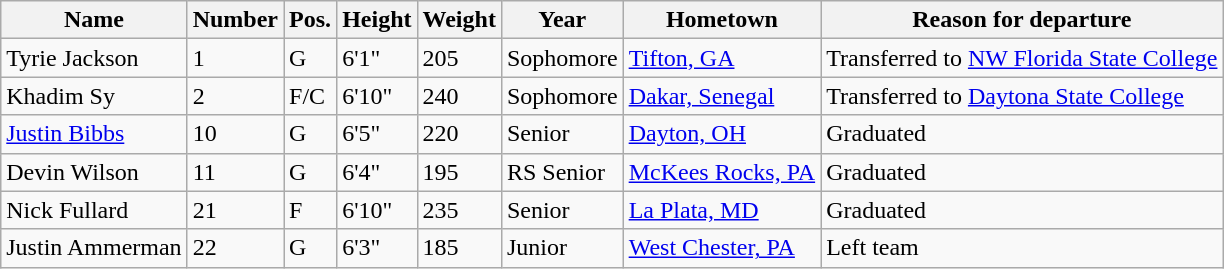<table class="wikitable sortable" border="1">
<tr>
<th>Name</th>
<th>Number</th>
<th>Pos.</th>
<th>Height</th>
<th>Weight</th>
<th>Year</th>
<th>Hometown</th>
<th class="unsortable">Reason for departure</th>
</tr>
<tr>
<td>Tyrie Jackson</td>
<td>1</td>
<td>G</td>
<td>6'1"</td>
<td>205</td>
<td>Sophomore</td>
<td><a href='#'>Tifton, GA</a></td>
<td>Transferred to <a href='#'>NW Florida State College</a></td>
</tr>
<tr>
<td>Khadim Sy</td>
<td>2</td>
<td>F/C</td>
<td>6'10"</td>
<td>240</td>
<td>Sophomore</td>
<td><a href='#'>Dakar, Senegal</a></td>
<td>Transferred to <a href='#'>Daytona State College</a></td>
</tr>
<tr>
<td><a href='#'>Justin Bibbs</a></td>
<td>10</td>
<td>G</td>
<td>6'5"</td>
<td>220</td>
<td>Senior</td>
<td><a href='#'>Dayton, OH</a></td>
<td>Graduated</td>
</tr>
<tr>
<td>Devin Wilson</td>
<td>11</td>
<td>G</td>
<td>6'4"</td>
<td>195</td>
<td>RS Senior</td>
<td><a href='#'>McKees Rocks, PA</a></td>
<td>Graduated</td>
</tr>
<tr>
<td>Nick Fullard</td>
<td>21</td>
<td>F</td>
<td>6'10"</td>
<td>235</td>
<td>Senior</td>
<td><a href='#'>La Plata, MD</a></td>
<td>Graduated</td>
</tr>
<tr>
<td>Justin Ammerman</td>
<td>22</td>
<td>G</td>
<td>6'3"</td>
<td>185</td>
<td>Junior</td>
<td><a href='#'>West Chester, PA</a></td>
<td>Left team</td>
</tr>
</table>
